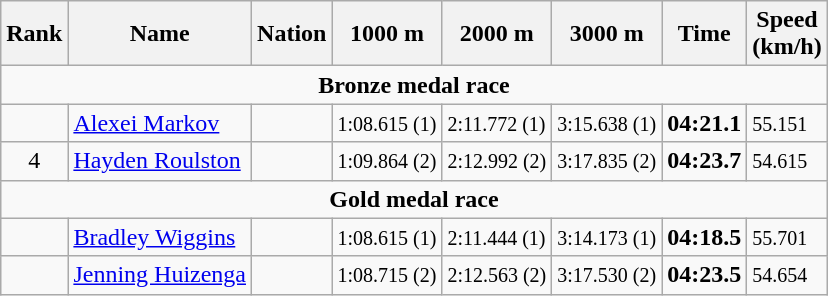<table class=wikitable sortable style=text-align:center>
<tr>
<th>Rank</th>
<th>Name</th>
<th>Nation</th>
<th>1000 m</th>
<th>2000 m</th>
<th>3000 m</th>
<th>Time</th>
<th>Speed<br>(km/h)</th>
</tr>
<tr>
<td colspan=9 align=center><strong>Bronze medal race</strong></td>
</tr>
<tr>
<td></td>
<td align=left><a href='#'>Alexei Markov</a></td>
<td align=left></td>
<td align=left><small>1:08.615 (1)</small></td>
<td align=left><small>2:11.772 (1)</small></td>
<td align=left><small>3:15.638 (1)</small></td>
<td align=left><strong> 04:21.1</strong></td>
<td align=left><small>55.151</small></td>
</tr>
<tr>
<td>4</td>
<td align=left><a href='#'>Hayden Roulston</a></td>
<td align=left></td>
<td align=left><small>1:09.864 (2)</small></td>
<td align=left><small>2:12.992 (2)</small></td>
<td align=left><small>3:17.835 (2)</small></td>
<td align=left><strong> 04:23.7</strong></td>
<td align=left><small>54.615</small></td>
</tr>
<tr>
<td colspan=9 align=center><strong>Gold medal race</strong></td>
</tr>
<tr>
<td></td>
<td align=left><a href='#'>Bradley Wiggins</a></td>
<td align=left></td>
<td align=left><small>1:08.615 (1)</small></td>
<td align=left><small>2:11.444 (1)</small></td>
<td align=left><small>3:14.173 (1)</small></td>
<td align=left><strong> 04:18.5</strong></td>
<td align=left><small>55.701</small></td>
</tr>
<tr>
<td></td>
<td align=left><a href='#'>Jenning Huizenga</a></td>
<td align=left></td>
<td align=left><small>1:08.715 (2)</small></td>
<td align=left><small>2:12.563 (2)</small></td>
<td align=left><small>3:17.530 (2)</small></td>
<td align=left><strong> 04:23.5</strong></td>
<td align=left><small>54.654</small></td>
</tr>
</table>
